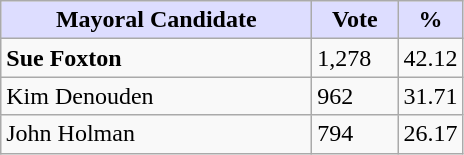<table class="wikitable">
<tr>
<th style="background:#ddf; width:200px;">Mayoral Candidate</th>
<th style="background:#ddf; width:50px;">Vote</th>
<th style="background:#ddf; width:30px;">%</th>
</tr>
<tr>
<td><strong>Sue Foxton</strong></td>
<td>1,278</td>
<td>42.12</td>
</tr>
<tr>
<td>Kim Denouden</td>
<td>962</td>
<td>31.71</td>
</tr>
<tr>
<td>John Holman</td>
<td>794</td>
<td>26.17</td>
</tr>
</table>
